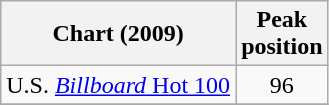<table class="wikitable">
<tr>
<th>Chart (2009)</th>
<th>Peak<br>position</th>
</tr>
<tr>
<td>U.S. <a href='#'><em>Billboard</em> Hot 100</a></td>
<td align="center">96</td>
</tr>
<tr>
</tr>
</table>
